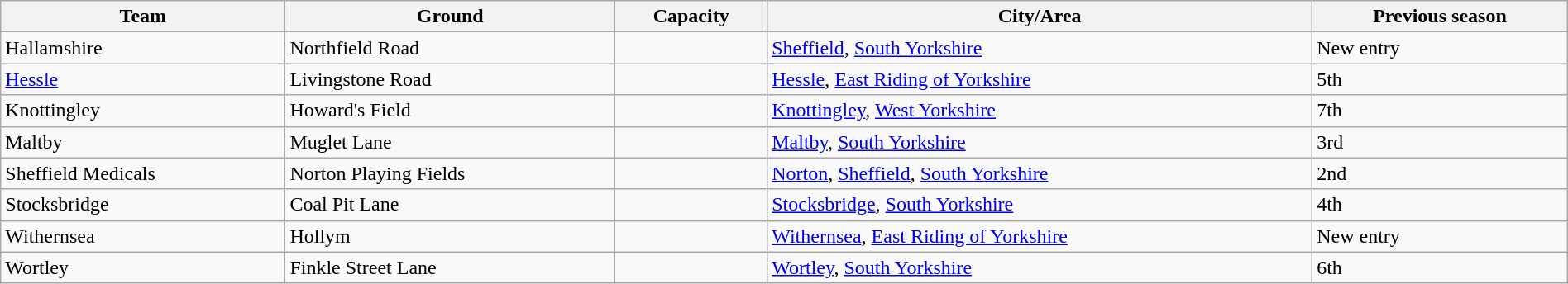<table class="wikitable sortable" width=100%>
<tr>
<th>Team</th>
<th>Ground</th>
<th>Capacity</th>
<th>City/Area</th>
<th>Previous season</th>
</tr>
<tr>
<td>Hallamshire</td>
<td>Northfield Road</td>
<td></td>
<td><a href='#'>Sheffield</a>, <a href='#'>South Yorkshire</a></td>
<td>New entry</td>
</tr>
<tr>
<td><a href='#'>Hessle</a></td>
<td>Livingstone Road</td>
<td></td>
<td><a href='#'>Hessle</a>, <a href='#'>East Riding of Yorkshire</a></td>
<td>5th</td>
</tr>
<tr>
<td>Knottingley</td>
<td>Howard's Field</td>
<td></td>
<td><a href='#'>Knottingley</a>, <a href='#'>West Yorkshire</a></td>
<td>7th</td>
</tr>
<tr>
<td>Maltby</td>
<td>Muglet Lane</td>
<td></td>
<td><a href='#'>Maltby</a>, <a href='#'>South Yorkshire</a></td>
<td>3rd</td>
</tr>
<tr>
<td>Sheffield Medicals</td>
<td>Norton Playing Fields</td>
<td></td>
<td><a href='#'>Norton</a>, <a href='#'>Sheffield</a>, <a href='#'>South Yorkshire</a></td>
<td>2nd</td>
</tr>
<tr>
<td>Stocksbridge</td>
<td>Coal Pit Lane</td>
<td></td>
<td><a href='#'>Stocksbridge</a>, <a href='#'>South Yorkshire</a></td>
<td>4th</td>
</tr>
<tr>
<td>Withernsea</td>
<td>Hollym</td>
<td></td>
<td><a href='#'>Withernsea</a>, <a href='#'>East Riding of Yorkshire</a></td>
<td>New entry</td>
</tr>
<tr>
<td>Wortley</td>
<td>Finkle Street Lane</td>
<td></td>
<td><a href='#'>Wortley</a>, <a href='#'>South Yorkshire</a></td>
<td>6th</td>
</tr>
</table>
